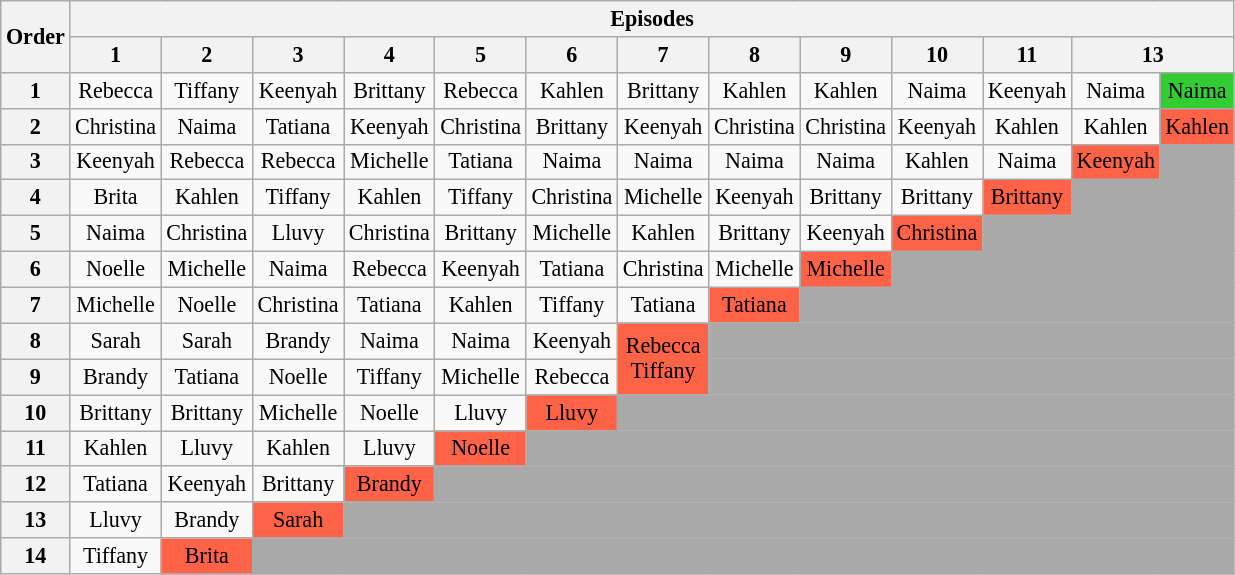<table class="wikitable" style="text-align:center; font-size:92%">
<tr>
<th rowspan=2>Order</th>
<th colspan=13>Episodes</th>
</tr>
<tr>
<th>1</th>
<th>2</th>
<th>3</th>
<th>4</th>
<th>5</th>
<th>6</th>
<th>7</th>
<th>8</th>
<th>9</th>
<th>10</th>
<th>11</th>
<th colspan=2>13</th>
</tr>
<tr>
<th>1</th>
<td>Rebecca</td>
<td>Tiffany</td>
<td>Keenyah</td>
<td>Brittany</td>
<td>Rebecca</td>
<td>Kahlen</td>
<td>Brittany</td>
<td>Kahlen</td>
<td>Kahlen</td>
<td>Naima</td>
<td>Keenyah</td>
<td>Naima</td>
<td bgcolor="limegreen">Naima</td>
</tr>
<tr>
<th>2</th>
<td>Christina</td>
<td>Naima</td>
<td>Tatiana</td>
<td>Keenyah</td>
<td>Christina</td>
<td>Brittany</td>
<td>Keenyah</td>
<td>Christina</td>
<td>Christina</td>
<td>Keenyah</td>
<td>Kahlen</td>
<td>Kahlen</td>
<td bgcolor="tomato">Kahlen</td>
</tr>
<tr>
<th>3</th>
<td>Keenyah</td>
<td>Rebecca</td>
<td>Rebecca</td>
<td>Michelle</td>
<td>Tatiana</td>
<td>Naima</td>
<td>Naima</td>
<td>Naima</td>
<td>Naima</td>
<td>Kahlen</td>
<td>Naima</td>
<td bgcolor="tomato">Keenyah</td>
<td bgcolor="darkgray"></td>
</tr>
<tr>
<th>4</th>
<td>Brita</td>
<td>Kahlen</td>
<td>Tiffany</td>
<td>Kahlen</td>
<td>Tiffany</td>
<td>Christina</td>
<td>Michelle</td>
<td>Keenyah</td>
<td>Brittany</td>
<td>Brittany</td>
<td bgcolor="tomato">Brittany</td>
<td bgcolor="darkgray" colspan=2></td>
</tr>
<tr>
<th>5</th>
<td>Naima</td>
<td>Christina</td>
<td>Lluvy</td>
<td>Christina</td>
<td>Brittany</td>
<td>Michelle</td>
<td>Kahlen</td>
<td>Brittany</td>
<td>Keenyah</td>
<td bgcolor="tomato">Christina</td>
<td bgcolor="darkgray" colspan=3></td>
</tr>
<tr>
<th>6</th>
<td>Noelle</td>
<td>Michelle</td>
<td>Naima</td>
<td>Rebecca</td>
<td>Keenyah</td>
<td>Tatiana</td>
<td>Christina</td>
<td>Michelle</td>
<td bgcolor="tomato">Michelle</td>
<td bgcolor="darkgray" colspan=4></td>
</tr>
<tr>
<th>7</th>
<td>Michelle</td>
<td>Noelle</td>
<td>Christina</td>
<td>Tatiana</td>
<td>Kahlen</td>
<td>Tiffany</td>
<td>Tatiana</td>
<td bgcolor="tomato">Tatiana</td>
<td bgcolor="darkgray" colspan=5></td>
</tr>
<tr>
<th>8</th>
<td>Sarah</td>
<td>Sarah</td>
<td>Brandy</td>
<td>Naima</td>
<td>Naima</td>
<td>Keenyah</td>
<td rowspan=2 bgcolor="tomato">Rebecca<br>Tiffany</td>
<td colspan="6" bgcolor="darkgray"></td>
</tr>
<tr>
<th>9</th>
<td>Brandy</td>
<td>Tatiana</td>
<td>Noelle</td>
<td>Tiffany</td>
<td>Michelle</td>
<td>Rebecca</td>
<td colspan="6" bgcolor="darkgray"></td>
</tr>
<tr>
<th>10</th>
<td>Brittany</td>
<td>Brittany</td>
<td>Michelle</td>
<td>Noelle</td>
<td>Lluvy</td>
<td bgcolor="tomato">Lluvy</td>
<td colspan="7" bgcolor="darkgray"></td>
</tr>
<tr>
<th>11</th>
<td>Kahlen</td>
<td>Lluvy</td>
<td>Kahlen</td>
<td>Lluvy</td>
<td bgcolor="tomato">Noelle</td>
<td colspan="8" bgcolor="darkgray"></td>
</tr>
<tr>
<th>12</th>
<td>Tatiana</td>
<td>Keenyah</td>
<td>Brittany</td>
<td bgcolor="tomato">Brandy</td>
<td colspan="9" bgcolor="darkgray"></td>
</tr>
<tr>
<th>13</th>
<td>Lluvy</td>
<td>Brandy</td>
<td bgcolor="tomato">Sarah</td>
<td colspan="10" bgcolor="darkgray"></td>
</tr>
<tr>
<th>14</th>
<td>Tiffany</td>
<td bgcolor="tomato">Brita</td>
<td colspan="11" bgcolor="darkgray"></td>
</tr>
</table>
